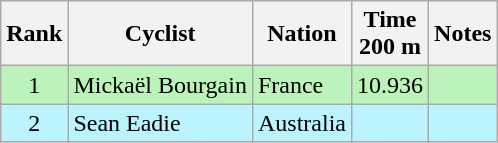<table class="wikitable sortable" style="text-align:center">
<tr>
<th>Rank</th>
<th>Cyclist</th>
<th>Nation</th>
<th>Time<br>200 m</th>
<th>Notes</th>
</tr>
<tr bgcolor=bbf3bb>
<td>1</td>
<td align=left>Mickaël Bourgain</td>
<td align=left>France</td>
<td>10.936</td>
<td></td>
</tr>
<tr bgcolor=bbf3ff>
<td>2</td>
<td align=left>Sean Eadie</td>
<td align=left>Australia</td>
<td></td>
<td></td>
</tr>
</table>
